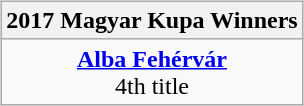<table style="width:100%;">
<tr>
<td valign=top align=right width=33%><br>













</td>
<td style="vertical-align:top; align:center; width:33%;"><br><table style="width:100%;">
<tr>
<td style="width=50%;"></td>
<td></td>
<td style="width=50%;"></td>
</tr>
</table>
<br> 

<div></div><table class="wikitable" style="text-align:center; margin:1em auto;">
<tr>
<th>2017 Magyar Kupa Winners</th>
</tr>
<tr>
<td><strong><a href='#'>Alba Fehérvár</a></strong><br>4th title</td>
</tr>
</table>
</td>
<td style="vertical-align:top; align:left; width:33%;"><br>












</td>
</tr>
</table>
